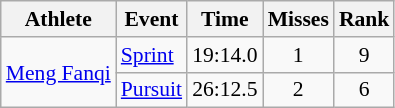<table class="wikitable" style="font-size:90%">
<tr>
<th>Athlete</th>
<th>Event</th>
<th>Time</th>
<th>Misses</th>
<th>Rank</th>
</tr>
<tr align=center>
<td align=left rowspan=2><a href='#'>Meng Fanqi</a></td>
<td align=left><a href='#'>Sprint</a></td>
<td>19:14.0</td>
<td>1</td>
<td>9</td>
</tr>
<tr align=center>
<td align=left><a href='#'>Pursuit</a></td>
<td>26:12.5</td>
<td>2</td>
<td>6</td>
</tr>
</table>
